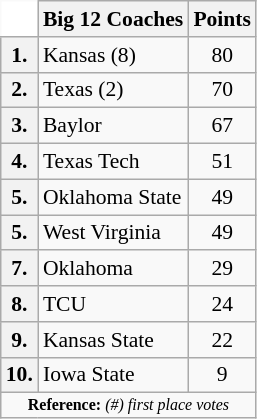<table class="wikitable" style="white-space:nowrap; font-size:90%;">
<tr>
<td ! colspan=1 style="background:white; border-top-style:hidden; border-left-style:hidden;"></td>
<th>Big 12 Coaches</th>
<th>Points</th>
</tr>
<tr>
<th>1.</th>
<td>Kansas (8)</td>
<td align="center">80</td>
</tr>
<tr>
<th>2.</th>
<td>Texas (2)</td>
<td align="center">70</td>
</tr>
<tr>
<th>3.</th>
<td>Baylor</td>
<td align="center">67</td>
</tr>
<tr>
<th>4.</th>
<td>Texas Tech</td>
<td align="center">51</td>
</tr>
<tr>
<th>5.</th>
<td>Oklahoma State</td>
<td align="center">49</td>
</tr>
<tr>
<th>5.</th>
<td>West Virginia</td>
<td align="center">49</td>
</tr>
<tr>
<th>7.</th>
<td>Oklahoma</td>
<td align="center">29</td>
</tr>
<tr>
<th>8.</th>
<td>TCU</td>
<td align="center">24</td>
</tr>
<tr>
<th>9.</th>
<td>Kansas State</td>
<td align="center">22</td>
</tr>
<tr>
<th>10.</th>
<td>Iowa State</td>
<td align="center">9</td>
</tr>
<tr>
<td colspan="4"  style="font-size:8pt; text-align:center;"><strong>Reference: </strong> <em>(#) first place votes</em></td>
</tr>
</table>
